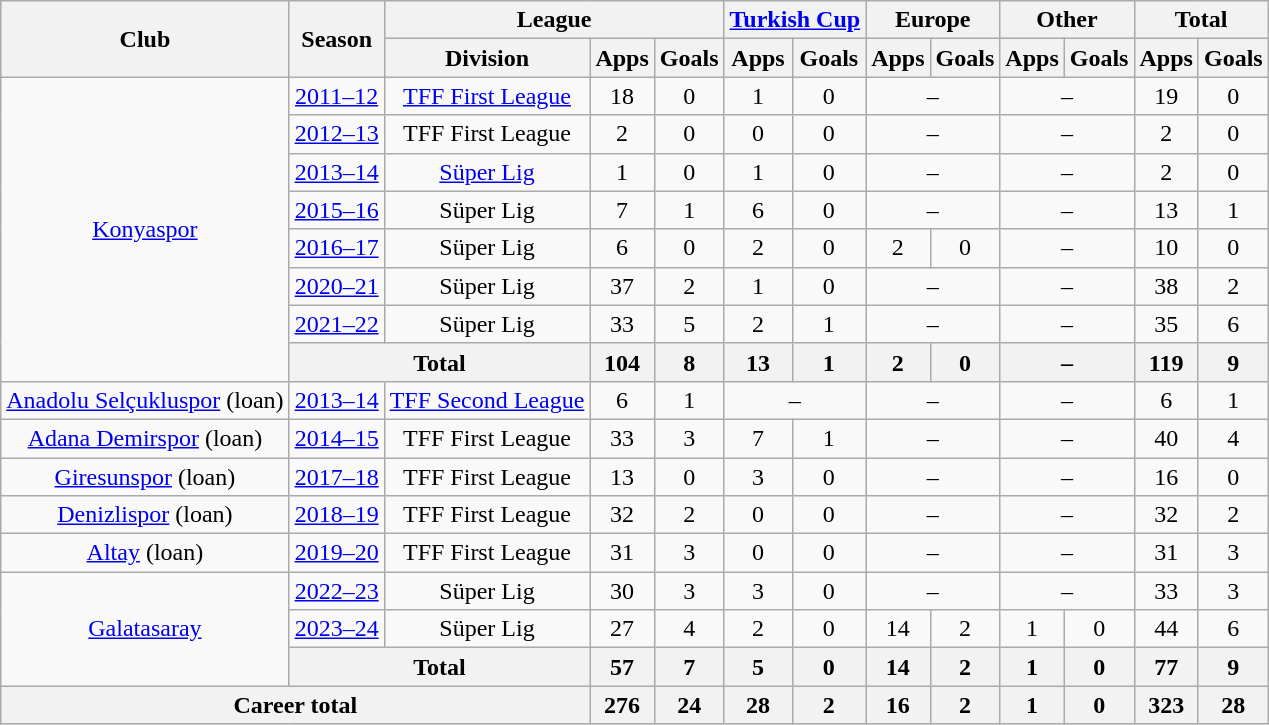<table class="wikitable" style="text-align: center">
<tr>
<th rowspan="2">Club</th>
<th rowspan="2">Season</th>
<th colspan="3">League</th>
<th colspan="2"><a href='#'>Turkish Cup</a></th>
<th colspan="2">Europe</th>
<th colspan="2">Other</th>
<th colspan="2">Total</th>
</tr>
<tr>
<th>Division</th>
<th>Apps</th>
<th>Goals</th>
<th>Apps</th>
<th>Goals</th>
<th>Apps</th>
<th>Goals</th>
<th>Apps</th>
<th>Goals</th>
<th>Apps</th>
<th>Goals</th>
</tr>
<tr>
<td rowspan="8"><a href='#'>Konyaspor</a></td>
<td><a href='#'>2011–12</a></td>
<td><a href='#'>TFF First League</a></td>
<td>18</td>
<td>0</td>
<td>1</td>
<td>0</td>
<td colspan="2">–</td>
<td colspan="2">–</td>
<td>19</td>
<td>0</td>
</tr>
<tr>
<td><a href='#'>2012–13</a></td>
<td>TFF First League</td>
<td>2</td>
<td>0</td>
<td>0</td>
<td>0</td>
<td colspan="2">–</td>
<td colspan="2">–</td>
<td>2</td>
<td>0</td>
</tr>
<tr>
<td><a href='#'>2013–14</a></td>
<td><a href='#'>Süper Lig</a></td>
<td>1</td>
<td>0</td>
<td>1</td>
<td>0</td>
<td colspan="2">–</td>
<td colspan="2">–</td>
<td>2</td>
<td>0</td>
</tr>
<tr>
<td><a href='#'>2015–16</a></td>
<td>Süper Lig</td>
<td>7</td>
<td>1</td>
<td>6</td>
<td>0</td>
<td colspan="2">–</td>
<td colspan="2">–</td>
<td>13</td>
<td>1</td>
</tr>
<tr>
<td><a href='#'>2016–17</a></td>
<td>Süper Lig</td>
<td>6</td>
<td>0</td>
<td>2</td>
<td>0</td>
<td>2</td>
<td>0</td>
<td colspan="2">–</td>
<td>10</td>
<td>0</td>
</tr>
<tr>
<td><a href='#'>2020–21</a></td>
<td>Süper Lig</td>
<td>37</td>
<td>2</td>
<td>1</td>
<td>0</td>
<td colspan="2">–</td>
<td colspan="2">–</td>
<td>38</td>
<td>2</td>
</tr>
<tr>
<td><a href='#'>2021–22</a></td>
<td>Süper Lig</td>
<td>33</td>
<td>5</td>
<td>2</td>
<td>1</td>
<td colspan="2">–</td>
<td colspan="2">–</td>
<td>35</td>
<td>6</td>
</tr>
<tr>
<th colspan="2">Total</th>
<th>104</th>
<th>8</th>
<th>13</th>
<th>1</th>
<th>2</th>
<th>0</th>
<th colspan="2">–</th>
<th>119</th>
<th>9</th>
</tr>
<tr>
<td><a href='#'>Anadolu Selçukluspor</a> (loan)</td>
<td><a href='#'>2013–14</a></td>
<td><a href='#'>TFF Second League</a></td>
<td>6</td>
<td>1</td>
<td colspan="2">–</td>
<td colspan="2">–</td>
<td colspan="2">–</td>
<td>6</td>
<td>1</td>
</tr>
<tr>
<td><a href='#'>Adana Demirspor</a> (loan)</td>
<td><a href='#'>2014–15</a></td>
<td>TFF First League</td>
<td>33</td>
<td>3</td>
<td>7</td>
<td>1</td>
<td colspan="2">–</td>
<td colspan="2">–</td>
<td>40</td>
<td>4</td>
</tr>
<tr>
<td><a href='#'>Giresunspor</a> (loan)</td>
<td><a href='#'>2017–18</a></td>
<td>TFF First League</td>
<td>13</td>
<td>0</td>
<td>3</td>
<td>0</td>
<td colspan="2">–</td>
<td colspan="2">–</td>
<td>16</td>
<td>0</td>
</tr>
<tr>
<td><a href='#'>Denizlispor</a> (loan)</td>
<td><a href='#'>2018–19</a></td>
<td>TFF First League</td>
<td>32</td>
<td>2</td>
<td>0</td>
<td>0</td>
<td colspan="2">–</td>
<td colspan="2">–</td>
<td>32</td>
<td>2</td>
</tr>
<tr>
<td><a href='#'>Altay</a> (loan)</td>
<td><a href='#'>2019–20</a></td>
<td>TFF First League</td>
<td>31</td>
<td>3</td>
<td>0</td>
<td>0</td>
<td colspan="2">–</td>
<td colspan="2">–</td>
<td>31</td>
<td>3</td>
</tr>
<tr>
<td rowspan="3"><a href='#'>Galatasaray</a></td>
<td><a href='#'>2022–23</a></td>
<td>Süper Lig</td>
<td>30</td>
<td>3</td>
<td>3</td>
<td>0</td>
<td colspan="2">–</td>
<td colspan="2">–</td>
<td>33</td>
<td>3</td>
</tr>
<tr>
<td><a href='#'>2023–24</a></td>
<td>Süper Lig</td>
<td>27</td>
<td>4</td>
<td>2</td>
<td>0</td>
<td>14</td>
<td>2</td>
<td>1</td>
<td>0</td>
<td>44</td>
<td>6</td>
</tr>
<tr>
<th colspan="2">Total</th>
<th>57</th>
<th>7</th>
<th>5</th>
<th>0</th>
<th>14</th>
<th>2</th>
<th>1</th>
<th>0</th>
<th>77</th>
<th>9</th>
</tr>
<tr>
<th colspan="3">Career total</th>
<th>276</th>
<th>24</th>
<th>28</th>
<th>2</th>
<th>16</th>
<th>2</th>
<th>1</th>
<th>0</th>
<th>323</th>
<th>28</th>
</tr>
</table>
